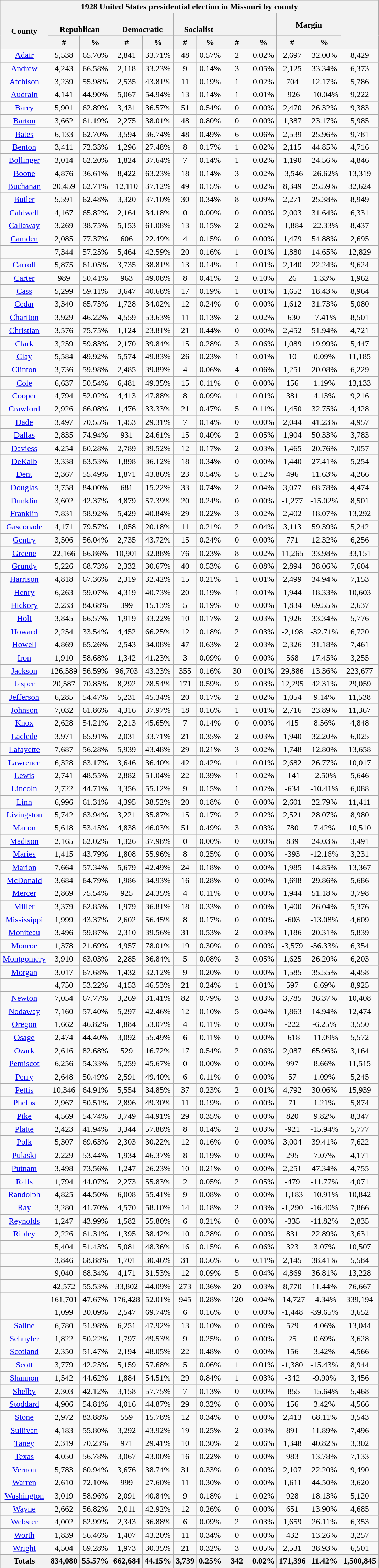<table class="wikitable sortable mw-collapsible mw-collapsed">
<tr>
<th colspan="12">1928 United States presidential election in Missouri by county</th>
</tr>
<tr>
<th rowspan="2" style="text-align:center;">County</th>
<th colspan="2" style="text-align:center;"><br>Republican</th>
<th colspan="2" style="text-align:center;"><br>Democratic</th>
<th colspan="2" style="text-align:center;"><br>Socialist</th>
<th colspan="2" style="text-align:center;"><br></th>
<th colspan="2" style="text-align:center;">Margin</th>
<th rowspan="2" style="text-align:center;"></th>
</tr>
<tr>
<th data-sort-type="number">#</th>
<th data-sort-type="number">%</th>
<th data-sort-type="number">#</th>
<th data-sort-type="number">%</th>
<th data-sort-type="number">#</th>
<th data-sort-type="number">%</th>
<th data-sort-type="number" width="7%">#</th>
<th data-sort-type="number" width="7%">%</th>
<th data-sort-type="number">#</th>
<th data-sort-type="number">%</th>
</tr>
<tr style="text-align:center;">
<td><a href='#'>Adair</a></td>
<td>5,538</td>
<td>65.70%</td>
<td>2,841</td>
<td>33.71%</td>
<td>48</td>
<td>0.57%</td>
<td>2</td>
<td>0.02%</td>
<td>2,697</td>
<td>32.00%</td>
<td>8,429</td>
</tr>
<tr style="text-align:center;">
<td><a href='#'>Andrew</a></td>
<td>4,243</td>
<td>66.58%</td>
<td>2,118</td>
<td>33.23%</td>
<td>9</td>
<td>0.14%</td>
<td>3</td>
<td>0.05%</td>
<td>2,125</td>
<td>33.34%</td>
<td>6,373</td>
</tr>
<tr style="text-align:center;">
<td><a href='#'>Atchison</a></td>
<td>3,239</td>
<td>55.98%</td>
<td>2,535</td>
<td>43.81%</td>
<td>11</td>
<td>0.19%</td>
<td>1</td>
<td>0.02%</td>
<td>704</td>
<td>12.17%</td>
<td>5,786</td>
</tr>
<tr style="text-align:center;">
<td><a href='#'>Audrain</a></td>
<td>4,141</td>
<td>44.90%</td>
<td>5,067</td>
<td>54.94%</td>
<td>13</td>
<td>0.14%</td>
<td>1</td>
<td>0.01%</td>
<td>-926</td>
<td>-10.04%</td>
<td>9,222</td>
</tr>
<tr style="text-align:center;">
<td><a href='#'>Barry</a></td>
<td>5,901</td>
<td>62.89%</td>
<td>3,431</td>
<td>36.57%</td>
<td>51</td>
<td>0.54%</td>
<td>0</td>
<td>0.00%</td>
<td>2,470</td>
<td>26.32%</td>
<td>9,383</td>
</tr>
<tr style="text-align:center;">
<td><a href='#'>Barton</a></td>
<td>3,662</td>
<td>61.19%</td>
<td>2,275</td>
<td>38.01%</td>
<td>48</td>
<td>0.80%</td>
<td>0</td>
<td>0.00%</td>
<td>1,387</td>
<td>23.17%</td>
<td>5,985</td>
</tr>
<tr style="text-align:center;">
<td><a href='#'>Bates</a></td>
<td>6,133</td>
<td>62.70%</td>
<td>3,594</td>
<td>36.74%</td>
<td>48</td>
<td>0.49%</td>
<td>6</td>
<td>0.06%</td>
<td>2,539</td>
<td>25.96%</td>
<td>9,781</td>
</tr>
<tr style="text-align:center;">
<td><a href='#'>Benton</a></td>
<td>3,411</td>
<td>72.33%</td>
<td>1,296</td>
<td>27.48%</td>
<td>8</td>
<td>0.17%</td>
<td>1</td>
<td>0.02%</td>
<td>2,115</td>
<td>44.85%</td>
<td>4,716</td>
</tr>
<tr style="text-align:center;">
<td><a href='#'>Bollinger</a></td>
<td>3,014</td>
<td>62.20%</td>
<td>1,824</td>
<td>37.64%</td>
<td>7</td>
<td>0.14%</td>
<td>1</td>
<td>0.02%</td>
<td>1,190</td>
<td>24.56%</td>
<td>4,846</td>
</tr>
<tr style="text-align:center;">
<td><a href='#'>Boone</a></td>
<td>4,876</td>
<td>36.61%</td>
<td>8,422</td>
<td>63.23%</td>
<td>18</td>
<td>0.14%</td>
<td>3</td>
<td>0.02%</td>
<td>-3,546</td>
<td>-26.62%</td>
<td>13,319</td>
</tr>
<tr style="text-align:center;">
<td><a href='#'>Buchanan</a></td>
<td>20,459</td>
<td>62.71%</td>
<td>12,110</td>
<td>37.12%</td>
<td>49</td>
<td>0.15%</td>
<td>6</td>
<td>0.02%</td>
<td>8,349</td>
<td>25.59%</td>
<td>32,624</td>
</tr>
<tr style="text-align:center;">
<td><a href='#'>Butler</a></td>
<td>5,591</td>
<td>62.48%</td>
<td>3,320</td>
<td>37.10%</td>
<td>30</td>
<td>0.34%</td>
<td>8</td>
<td>0.09%</td>
<td>2,271</td>
<td>25.38%</td>
<td>8,949</td>
</tr>
<tr style="text-align:center;">
<td><a href='#'>Caldwell</a></td>
<td>4,167</td>
<td>65.82%</td>
<td>2,164</td>
<td>34.18%</td>
<td>0</td>
<td>0.00%</td>
<td>0</td>
<td>0.00%</td>
<td>2,003</td>
<td>31.64%</td>
<td>6,331</td>
</tr>
<tr style="text-align:center;">
<td><a href='#'>Callaway</a></td>
<td>3,269</td>
<td>38.75%</td>
<td>5,153</td>
<td>61.08%</td>
<td>13</td>
<td>0.15%</td>
<td>2</td>
<td>0.02%</td>
<td>-1,884</td>
<td>-22.33%</td>
<td>8,437</td>
</tr>
<tr style="text-align:center;">
<td><a href='#'>Camden</a></td>
<td>2,085</td>
<td>77.37%</td>
<td>606</td>
<td>22.49%</td>
<td>4</td>
<td>0.15%</td>
<td>0</td>
<td>0.00%</td>
<td>1,479</td>
<td>54.88%</td>
<td>2,695</td>
</tr>
<tr style="text-align:center;">
<td></td>
<td>7,344</td>
<td>57.25%</td>
<td>5,464</td>
<td>42.59%</td>
<td>20</td>
<td>0.16%</td>
<td>1</td>
<td>0.01%</td>
<td>1,880</td>
<td>14.65%</td>
<td>12,829</td>
</tr>
<tr style="text-align:center;">
<td><a href='#'>Carroll</a></td>
<td>5,875</td>
<td>61.05%</td>
<td>3,735</td>
<td>38.81%</td>
<td>13</td>
<td>0.14%</td>
<td>1</td>
<td>0.01%</td>
<td>2,140</td>
<td>22.24%</td>
<td>9,624</td>
</tr>
<tr style="text-align:center;">
<td><a href='#'>Carter</a></td>
<td>989</td>
<td>50.41%</td>
<td>963</td>
<td>49.08%</td>
<td>8</td>
<td>0.41%</td>
<td>2</td>
<td>0.10%</td>
<td>26</td>
<td>1.33%</td>
<td>1,962</td>
</tr>
<tr style="text-align:center;">
<td><a href='#'>Cass</a></td>
<td>5,299</td>
<td>59.11%</td>
<td>3,647</td>
<td>40.68%</td>
<td>17</td>
<td>0.19%</td>
<td>1</td>
<td>0.01%</td>
<td>1,652</td>
<td>18.43%</td>
<td>8,964</td>
</tr>
<tr style="text-align:center;">
<td><a href='#'>Cedar</a></td>
<td>3,340</td>
<td>65.75%</td>
<td>1,728</td>
<td>34.02%</td>
<td>12</td>
<td>0.24%</td>
<td>0</td>
<td>0.00%</td>
<td>1,612</td>
<td>31.73%</td>
<td>5,080</td>
</tr>
<tr style="text-align:center;">
<td><a href='#'>Chariton</a></td>
<td>3,929</td>
<td>46.22%</td>
<td>4,559</td>
<td>53.63%</td>
<td>11</td>
<td>0.13%</td>
<td>2</td>
<td>0.02%</td>
<td>-630</td>
<td>-7.41%</td>
<td>8,501</td>
</tr>
<tr style="text-align:center;">
<td><a href='#'>Christian</a></td>
<td>3,576</td>
<td>75.75%</td>
<td>1,124</td>
<td>23.81%</td>
<td>21</td>
<td>0.44%</td>
<td>0</td>
<td>0.00%</td>
<td>2,452</td>
<td>51.94%</td>
<td>4,721</td>
</tr>
<tr style="text-align:center;">
<td><a href='#'>Clark</a></td>
<td>3,259</td>
<td>59.83%</td>
<td>2,170</td>
<td>39.84%</td>
<td>15</td>
<td>0.28%</td>
<td>3</td>
<td>0.06%</td>
<td>1,089</td>
<td>19.99%</td>
<td>5,447</td>
</tr>
<tr style="text-align:center;">
<td><a href='#'>Clay</a></td>
<td>5,584</td>
<td>49.92%</td>
<td>5,574</td>
<td>49.83%</td>
<td>26</td>
<td>0.23%</td>
<td>1</td>
<td>0.01%</td>
<td>10</td>
<td>0.09%</td>
<td>11,185</td>
</tr>
<tr style="text-align:center;">
<td><a href='#'>Clinton</a></td>
<td>3,736</td>
<td>59.98%</td>
<td>2,485</td>
<td>39.89%</td>
<td>4</td>
<td>0.06%</td>
<td>4</td>
<td>0.06%</td>
<td>1,251</td>
<td>20.08%</td>
<td>6,229</td>
</tr>
<tr style="text-align:center;">
<td><a href='#'>Cole</a></td>
<td>6,637</td>
<td>50.54%</td>
<td>6,481</td>
<td>49.35%</td>
<td>15</td>
<td>0.11%</td>
<td>0</td>
<td>0.00%</td>
<td>156</td>
<td>1.19%</td>
<td>13,133</td>
</tr>
<tr style="text-align:center;">
<td><a href='#'>Cooper</a></td>
<td>4,794</td>
<td>52.02%</td>
<td>4,413</td>
<td>47.88%</td>
<td>8</td>
<td>0.09%</td>
<td>1</td>
<td>0.01%</td>
<td>381</td>
<td>4.13%</td>
<td>9,216</td>
</tr>
<tr style="text-align:center;">
<td><a href='#'>Crawford</a></td>
<td>2,926</td>
<td>66.08%</td>
<td>1,476</td>
<td>33.33%</td>
<td>21</td>
<td>0.47%</td>
<td>5</td>
<td>0.11%</td>
<td>1,450</td>
<td>32.75%</td>
<td>4,428</td>
</tr>
<tr style="text-align:center;">
<td><a href='#'>Dade</a></td>
<td>3,497</td>
<td>70.55%</td>
<td>1,453</td>
<td>29.31%</td>
<td>7</td>
<td>0.14%</td>
<td>0</td>
<td>0.00%</td>
<td>2,044</td>
<td>41.23%</td>
<td>4,957</td>
</tr>
<tr style="text-align:center;">
<td><a href='#'>Dallas</a></td>
<td>2,835</td>
<td>74.94%</td>
<td>931</td>
<td>24.61%</td>
<td>15</td>
<td>0.40%</td>
<td>2</td>
<td>0.05%</td>
<td>1,904</td>
<td>50.33%</td>
<td>3,783</td>
</tr>
<tr style="text-align:center;">
<td><a href='#'>Daviess</a></td>
<td>4,254</td>
<td>60.28%</td>
<td>2,789</td>
<td>39.52%</td>
<td>12</td>
<td>0.17%</td>
<td>2</td>
<td>0.03%</td>
<td>1,465</td>
<td>20.76%</td>
<td>7,057</td>
</tr>
<tr style="text-align:center;">
<td><a href='#'>DeKalb</a></td>
<td>3,338</td>
<td>63.53%</td>
<td>1,898</td>
<td>36.12%</td>
<td>18</td>
<td>0.34%</td>
<td>0</td>
<td>0.00%</td>
<td>1,440</td>
<td>27.41%</td>
<td>5,254</td>
</tr>
<tr style="text-align:center;">
<td><a href='#'>Dent</a></td>
<td>2,367</td>
<td>55.49%</td>
<td>1,871</td>
<td>43.86%</td>
<td>23</td>
<td>0.54%</td>
<td>5</td>
<td>0.12%</td>
<td>496</td>
<td>11.63%</td>
<td>4,266</td>
</tr>
<tr style="text-align:center;">
<td><a href='#'>Douglas</a></td>
<td>3,758</td>
<td>84.00%</td>
<td>681</td>
<td>15.22%</td>
<td>33</td>
<td>0.74%</td>
<td>2</td>
<td>0.04%</td>
<td>3,077</td>
<td>68.78%</td>
<td>4,474</td>
</tr>
<tr style="text-align:center;">
<td><a href='#'>Dunklin</a></td>
<td>3,602</td>
<td>42.37%</td>
<td>4,879</td>
<td>57.39%</td>
<td>20</td>
<td>0.24%</td>
<td>0</td>
<td>0.00%</td>
<td>-1,277</td>
<td>-15.02%</td>
<td>8,501</td>
</tr>
<tr style="text-align:center;">
<td><a href='#'>Franklin</a></td>
<td>7,831</td>
<td>58.92%</td>
<td>5,429</td>
<td>40.84%</td>
<td>29</td>
<td>0.22%</td>
<td>3</td>
<td>0.02%</td>
<td>2,402</td>
<td>18.07%</td>
<td>13,292</td>
</tr>
<tr style="text-align:center;">
<td><a href='#'>Gasconade</a></td>
<td>4,171</td>
<td>79.57%</td>
<td>1,058</td>
<td>20.18%</td>
<td>11</td>
<td>0.21%</td>
<td>2</td>
<td>0.04%</td>
<td>3,113</td>
<td>59.39%</td>
<td>5,242</td>
</tr>
<tr style="text-align:center;">
<td><a href='#'>Gentry</a></td>
<td>3,506</td>
<td>56.04%</td>
<td>2,735</td>
<td>43.72%</td>
<td>15</td>
<td>0.24%</td>
<td>0</td>
<td>0.00%</td>
<td>771</td>
<td>12.32%</td>
<td>6,256</td>
</tr>
<tr style="text-align:center;">
<td><a href='#'>Greene</a></td>
<td>22,166</td>
<td>66.86%</td>
<td>10,901</td>
<td>32.88%</td>
<td>76</td>
<td>0.23%</td>
<td>8</td>
<td>0.02%</td>
<td>11,265</td>
<td>33.98%</td>
<td>33,151</td>
</tr>
<tr style="text-align:center;">
<td><a href='#'>Grundy</a></td>
<td>5,226</td>
<td>68.73%</td>
<td>2,332</td>
<td>30.67%</td>
<td>40</td>
<td>0.53%</td>
<td>6</td>
<td>0.08%</td>
<td>2,894</td>
<td>38.06%</td>
<td>7,604</td>
</tr>
<tr style="text-align:center;">
<td><a href='#'>Harrison</a></td>
<td>4,818</td>
<td>67.36%</td>
<td>2,319</td>
<td>32.42%</td>
<td>15</td>
<td>0.21%</td>
<td>1</td>
<td>0.01%</td>
<td>2,499</td>
<td>34.94%</td>
<td>7,153</td>
</tr>
<tr style="text-align:center;">
<td><a href='#'>Henry</a></td>
<td>6,263</td>
<td>59.07%</td>
<td>4,319</td>
<td>40.73%</td>
<td>20</td>
<td>0.19%</td>
<td>1</td>
<td>0.01%</td>
<td>1,944</td>
<td>18.33%</td>
<td>10,603</td>
</tr>
<tr style="text-align:center;">
<td><a href='#'>Hickory</a></td>
<td>2,233</td>
<td>84.68%</td>
<td>399</td>
<td>15.13%</td>
<td>5</td>
<td>0.19%</td>
<td>0</td>
<td>0.00%</td>
<td>1,834</td>
<td>69.55%</td>
<td>2,637</td>
</tr>
<tr style="text-align:center;">
<td><a href='#'>Holt</a></td>
<td>3,845</td>
<td>66.57%</td>
<td>1,919</td>
<td>33.22%</td>
<td>10</td>
<td>0.17%</td>
<td>2</td>
<td>0.03%</td>
<td>1,926</td>
<td>33.34%</td>
<td>5,776</td>
</tr>
<tr style="text-align:center;">
<td><a href='#'>Howard</a></td>
<td>2,254</td>
<td>33.54%</td>
<td>4,452</td>
<td>66.25%</td>
<td>12</td>
<td>0.18%</td>
<td>2</td>
<td>0.03%</td>
<td>-2,198</td>
<td>-32.71%</td>
<td>6,720</td>
</tr>
<tr style="text-align:center;">
<td><a href='#'>Howell</a></td>
<td>4,869</td>
<td>65.26%</td>
<td>2,543</td>
<td>34.08%</td>
<td>47</td>
<td>0.63%</td>
<td>2</td>
<td>0.03%</td>
<td>2,326</td>
<td>31.18%</td>
<td>7,461</td>
</tr>
<tr style="text-align:center;">
<td><a href='#'>Iron</a></td>
<td>1,910</td>
<td>58.68%</td>
<td>1,342</td>
<td>41.23%</td>
<td>3</td>
<td>0.09%</td>
<td>0</td>
<td>0.00%</td>
<td>568</td>
<td>17.45%</td>
<td>3,255</td>
</tr>
<tr style="text-align:center;">
<td><a href='#'>Jackson</a></td>
<td>126,589</td>
<td>56.59%</td>
<td>96,703</td>
<td>43.23%</td>
<td>355</td>
<td>0.16%</td>
<td>30</td>
<td>0.01%</td>
<td>29,886</td>
<td>13.36%</td>
<td>223,677</td>
</tr>
<tr style="text-align:center;">
<td><a href='#'>Jasper</a></td>
<td>20,587</td>
<td>70.85%</td>
<td>8,292</td>
<td>28.54%</td>
<td>171</td>
<td>0.59%</td>
<td>9</td>
<td>0.03%</td>
<td>12,295</td>
<td>42.31%</td>
<td>29,059</td>
</tr>
<tr style="text-align:center;">
<td><a href='#'>Jefferson</a></td>
<td>6,285</td>
<td>54.47%</td>
<td>5,231</td>
<td>45.34%</td>
<td>20</td>
<td>0.17%</td>
<td>2</td>
<td>0.02%</td>
<td>1,054</td>
<td>9.14%</td>
<td>11,538</td>
</tr>
<tr style="text-align:center;">
<td><a href='#'>Johnson</a></td>
<td>7,032</td>
<td>61.86%</td>
<td>4,316</td>
<td>37.97%</td>
<td>18</td>
<td>0.16%</td>
<td>1</td>
<td>0.01%</td>
<td>2,716</td>
<td>23.89%</td>
<td>11,367</td>
</tr>
<tr style="text-align:center;">
<td><a href='#'>Knox</a></td>
<td>2,628</td>
<td>54.21%</td>
<td>2,213</td>
<td>45.65%</td>
<td>7</td>
<td>0.14%</td>
<td>0</td>
<td>0.00%</td>
<td>415</td>
<td>8.56%</td>
<td>4,848</td>
</tr>
<tr style="text-align:center;">
<td><a href='#'>Laclede</a></td>
<td>3,971</td>
<td>65.91%</td>
<td>2,031</td>
<td>33.71%</td>
<td>21</td>
<td>0.35%</td>
<td>2</td>
<td>0.03%</td>
<td>1,940</td>
<td>32.20%</td>
<td>6,025</td>
</tr>
<tr style="text-align:center;">
<td><a href='#'>Lafayette</a></td>
<td>7,687</td>
<td>56.28%</td>
<td>5,939</td>
<td>43.48%</td>
<td>29</td>
<td>0.21%</td>
<td>3</td>
<td>0.02%</td>
<td>1,748</td>
<td>12.80%</td>
<td>13,658</td>
</tr>
<tr style="text-align:center;">
<td><a href='#'>Lawrence</a></td>
<td>6,328</td>
<td>63.17%</td>
<td>3,646</td>
<td>36.40%</td>
<td>42</td>
<td>0.42%</td>
<td>1</td>
<td>0.01%</td>
<td>2,682</td>
<td>26.77%</td>
<td>10,017</td>
</tr>
<tr style="text-align:center;">
<td><a href='#'>Lewis</a></td>
<td>2,741</td>
<td>48.55%</td>
<td>2,882</td>
<td>51.04%</td>
<td>22</td>
<td>0.39%</td>
<td>1</td>
<td>0.02%</td>
<td>-141</td>
<td>-2.50%</td>
<td>5,646</td>
</tr>
<tr style="text-align:center;">
<td><a href='#'>Lincoln</a></td>
<td>2,722</td>
<td>44.71%</td>
<td>3,356</td>
<td>55.12%</td>
<td>9</td>
<td>0.15%</td>
<td>1</td>
<td>0.02%</td>
<td>-634</td>
<td>-10.41%</td>
<td>6,088</td>
</tr>
<tr style="text-align:center;">
<td><a href='#'>Linn</a></td>
<td>6,996</td>
<td>61.31%</td>
<td>4,395</td>
<td>38.52%</td>
<td>20</td>
<td>0.18%</td>
<td>0</td>
<td>0.00%</td>
<td>2,601</td>
<td>22.79%</td>
<td>11,411</td>
</tr>
<tr style="text-align:center;">
<td><a href='#'>Livingston</a></td>
<td>5,742</td>
<td>63.94%</td>
<td>3,221</td>
<td>35.87%</td>
<td>15</td>
<td>0.17%</td>
<td>2</td>
<td>0.02%</td>
<td>2,521</td>
<td>28.07%</td>
<td>8,980</td>
</tr>
<tr style="text-align:center;">
<td><a href='#'>Macon</a></td>
<td>5,618</td>
<td>53.45%</td>
<td>4,838</td>
<td>46.03%</td>
<td>51</td>
<td>0.49%</td>
<td>3</td>
<td>0.03%</td>
<td>780</td>
<td>7.42%</td>
<td>10,510</td>
</tr>
<tr style="text-align:center;">
<td><a href='#'>Madison</a></td>
<td>2,165</td>
<td>62.02%</td>
<td>1,326</td>
<td>37.98%</td>
<td>0</td>
<td>0.00%</td>
<td>0</td>
<td>0.00%</td>
<td>839</td>
<td>24.03%</td>
<td>3,491</td>
</tr>
<tr style="text-align:center;">
<td><a href='#'>Maries</a></td>
<td>1,415</td>
<td>43.79%</td>
<td>1,808</td>
<td>55.96%</td>
<td>8</td>
<td>0.25%</td>
<td>0</td>
<td>0.00%</td>
<td>-393</td>
<td>-12.16%</td>
<td>3,231</td>
</tr>
<tr style="text-align:center;">
<td><a href='#'>Marion</a></td>
<td>7,664</td>
<td>57.34%</td>
<td>5,679</td>
<td>42.49%</td>
<td>24</td>
<td>0.18%</td>
<td>0</td>
<td>0.00%</td>
<td>1,985</td>
<td>14.85%</td>
<td>13,367</td>
</tr>
<tr style="text-align:center;">
<td><a href='#'>McDonald</a></td>
<td>3,684</td>
<td>64.79%</td>
<td>1,986</td>
<td>34.93%</td>
<td>16</td>
<td>0.28%</td>
<td>0</td>
<td>0.00%</td>
<td>1,698</td>
<td>29.86%</td>
<td>5,686</td>
</tr>
<tr style="text-align:center;">
<td><a href='#'>Mercer</a></td>
<td>2,869</td>
<td>75.54%</td>
<td>925</td>
<td>24.35%</td>
<td>4</td>
<td>0.11%</td>
<td>0</td>
<td>0.00%</td>
<td>1,944</td>
<td>51.18%</td>
<td>3,798</td>
</tr>
<tr style="text-align:center;">
<td><a href='#'>Miller</a></td>
<td>3,379</td>
<td>62.85%</td>
<td>1,979</td>
<td>36.81%</td>
<td>18</td>
<td>0.33%</td>
<td>0</td>
<td>0.00%</td>
<td>1,400</td>
<td>26.04%</td>
<td>5,376</td>
</tr>
<tr style="text-align:center;">
<td><a href='#'>Mississippi</a></td>
<td>1,999</td>
<td>43.37%</td>
<td>2,602</td>
<td>56.45%</td>
<td>8</td>
<td>0.17%</td>
<td>0</td>
<td>0.00%</td>
<td>-603</td>
<td>-13.08%</td>
<td>4,609</td>
</tr>
<tr style="text-align:center;">
<td><a href='#'>Moniteau</a></td>
<td>3,496</td>
<td>59.87%</td>
<td>2,310</td>
<td>39.56%</td>
<td>31</td>
<td>0.53%</td>
<td>2</td>
<td>0.03%</td>
<td>1,186</td>
<td>20.31%</td>
<td>5,839</td>
</tr>
<tr style="text-align:center;">
<td><a href='#'>Monroe</a></td>
<td>1,378</td>
<td>21.69%</td>
<td>4,957</td>
<td>78.01%</td>
<td>19</td>
<td>0.30%</td>
<td>0</td>
<td>0.00%</td>
<td>-3,579</td>
<td>-56.33%</td>
<td>6,354</td>
</tr>
<tr style="text-align:center;">
<td><a href='#'>Montgomery</a></td>
<td>3,910</td>
<td>63.03%</td>
<td>2,285</td>
<td>36.84%</td>
<td>5</td>
<td>0.08%</td>
<td>3</td>
<td>0.05%</td>
<td>1,625</td>
<td>26.20%</td>
<td>6,203</td>
</tr>
<tr style="text-align:center;">
<td><a href='#'>Morgan</a></td>
<td>3,017</td>
<td>67.68%</td>
<td>1,432</td>
<td>32.12%</td>
<td>9</td>
<td>0.20%</td>
<td>0</td>
<td>0.00%</td>
<td>1,585</td>
<td>35.55%</td>
<td>4,458</td>
</tr>
<tr style="text-align:center;">
<td></td>
<td>4,750</td>
<td>53.22%</td>
<td>4,153</td>
<td>46.53%</td>
<td>21</td>
<td>0.24%</td>
<td>1</td>
<td>0.01%</td>
<td>597</td>
<td>6.69%</td>
<td>8,925</td>
</tr>
<tr style="text-align:center;">
<td><a href='#'>Newton</a></td>
<td>7,054</td>
<td>67.77%</td>
<td>3,269</td>
<td>31.41%</td>
<td>82</td>
<td>0.79%</td>
<td>3</td>
<td>0.03%</td>
<td>3,785</td>
<td>36.37%</td>
<td>10,408</td>
</tr>
<tr style="text-align:center;">
<td><a href='#'>Nodaway</a></td>
<td>7,160</td>
<td>57.40%</td>
<td>5,297</td>
<td>42.46%</td>
<td>12</td>
<td>0.10%</td>
<td>5</td>
<td>0.04%</td>
<td>1,863</td>
<td>14.94%</td>
<td>12,474</td>
</tr>
<tr style="text-align:center;">
<td><a href='#'>Oregon</a></td>
<td>1,662</td>
<td>46.82%</td>
<td>1,884</td>
<td>53.07%</td>
<td>4</td>
<td>0.11%</td>
<td>0</td>
<td>0.00%</td>
<td>-222</td>
<td>-6.25%</td>
<td>3,550</td>
</tr>
<tr style="text-align:center;">
<td><a href='#'>Osage</a></td>
<td>2,474</td>
<td>44.40%</td>
<td>3,092</td>
<td>55.49%</td>
<td>6</td>
<td>0.11%</td>
<td>0</td>
<td>0.00%</td>
<td>-618</td>
<td>-11.09%</td>
<td>5,572</td>
</tr>
<tr style="text-align:center;">
<td><a href='#'>Ozark</a></td>
<td>2,616</td>
<td>82.68%</td>
<td>529</td>
<td>16.72%</td>
<td>17</td>
<td>0.54%</td>
<td>2</td>
<td>0.06%</td>
<td>2,087</td>
<td>65.96%</td>
<td>3,164</td>
</tr>
<tr style="text-align:center;">
<td><a href='#'>Pemiscot</a></td>
<td>6,256</td>
<td>54.33%</td>
<td>5,259</td>
<td>45.67%</td>
<td>0</td>
<td>0.00%</td>
<td>0</td>
<td>0.00%</td>
<td>997</td>
<td>8.66%</td>
<td>11,515</td>
</tr>
<tr style="text-align:center;">
<td><a href='#'>Perry</a></td>
<td>2,648</td>
<td>50.49%</td>
<td>2,591</td>
<td>49.40%</td>
<td>6</td>
<td>0.11%</td>
<td>0</td>
<td>0.00%</td>
<td>57</td>
<td>1.09%</td>
<td>5,245</td>
</tr>
<tr style="text-align:center;">
<td><a href='#'>Pettis</a></td>
<td>10,346</td>
<td>64.91%</td>
<td>5,554</td>
<td>34.85%</td>
<td>37</td>
<td>0.23%</td>
<td>2</td>
<td>0.01%</td>
<td>4,792</td>
<td>30.06%</td>
<td>15,939</td>
</tr>
<tr style="text-align:center;">
<td><a href='#'>Phelps</a></td>
<td>2,967</td>
<td>50.51%</td>
<td>2,896</td>
<td>49.30%</td>
<td>11</td>
<td>0.19%</td>
<td>0</td>
<td>0.00%</td>
<td>71</td>
<td>1.21%</td>
<td>5,874</td>
</tr>
<tr style="text-align:center;">
<td><a href='#'>Pike</a></td>
<td>4,569</td>
<td>54.74%</td>
<td>3,749</td>
<td>44.91%</td>
<td>29</td>
<td>0.35%</td>
<td>0</td>
<td>0.00%</td>
<td>820</td>
<td>9.82%</td>
<td>8,347</td>
</tr>
<tr style="text-align:center;">
<td><a href='#'>Platte</a></td>
<td>2,423</td>
<td>41.94%</td>
<td>3,344</td>
<td>57.88%</td>
<td>8</td>
<td>0.14%</td>
<td>2</td>
<td>0.03%</td>
<td>-921</td>
<td>-15.94%</td>
<td>5,777</td>
</tr>
<tr style="text-align:center;">
<td><a href='#'>Polk</a></td>
<td>5,307</td>
<td>69.63%</td>
<td>2,303</td>
<td>30.22%</td>
<td>12</td>
<td>0.16%</td>
<td>0</td>
<td>0.00%</td>
<td>3,004</td>
<td>39.41%</td>
<td>7,622</td>
</tr>
<tr style="text-align:center;">
<td><a href='#'>Pulaski</a></td>
<td>2,229</td>
<td>53.44%</td>
<td>1,934</td>
<td>46.37%</td>
<td>8</td>
<td>0.19%</td>
<td>0</td>
<td>0.00%</td>
<td>295</td>
<td>7.07%</td>
<td>4,171</td>
</tr>
<tr style="text-align:center;">
<td><a href='#'>Putnam</a></td>
<td>3,498</td>
<td>73.56%</td>
<td>1,247</td>
<td>26.23%</td>
<td>10</td>
<td>0.21%</td>
<td>0</td>
<td>0.00%</td>
<td>2,251</td>
<td>47.34%</td>
<td>4,755</td>
</tr>
<tr style="text-align:center;">
<td><a href='#'>Ralls</a></td>
<td>1,794</td>
<td>44.07%</td>
<td>2,273</td>
<td>55.83%</td>
<td>2</td>
<td>0.05%</td>
<td>2</td>
<td>0.05%</td>
<td>-479</td>
<td>-11.77%</td>
<td>4,071</td>
</tr>
<tr style="text-align:center;">
<td><a href='#'>Randolph</a></td>
<td>4,825</td>
<td>44.50%</td>
<td>6,008</td>
<td>55.41%</td>
<td>9</td>
<td>0.08%</td>
<td>0</td>
<td>0.00%</td>
<td>-1,183</td>
<td>-10.91%</td>
<td>10,842</td>
</tr>
<tr style="text-align:center;">
<td><a href='#'>Ray</a></td>
<td>3,280</td>
<td>41.70%</td>
<td>4,570</td>
<td>58.10%</td>
<td>14</td>
<td>0.18%</td>
<td>2</td>
<td>0.03%</td>
<td>-1,290</td>
<td>-16.40%</td>
<td>7,866</td>
</tr>
<tr style="text-align:center;">
<td><a href='#'>Reynolds</a></td>
<td>1,247</td>
<td>43.99%</td>
<td>1,582</td>
<td>55.80%</td>
<td>6</td>
<td>0.21%</td>
<td>0</td>
<td>0.00%</td>
<td>-335</td>
<td>-11.82%</td>
<td>2,835</td>
</tr>
<tr style="text-align:center;">
<td><a href='#'>Ripley</a></td>
<td>2,226</td>
<td>61.31%</td>
<td>1,395</td>
<td>38.42%</td>
<td>10</td>
<td>0.28%</td>
<td>0</td>
<td>0.00%</td>
<td>831</td>
<td>22.89%</td>
<td>3,631</td>
</tr>
<tr style="text-align:center;">
<td></td>
<td>5,404</td>
<td>51.43%</td>
<td>5,081</td>
<td>48.36%</td>
<td>16</td>
<td>0.15%</td>
<td>6</td>
<td>0.06%</td>
<td>323</td>
<td>3.07%</td>
<td>10,507</td>
</tr>
<tr style="text-align:center;">
<td></td>
<td>3,846</td>
<td>68.88%</td>
<td>1,701</td>
<td>30.46%</td>
<td>31</td>
<td>0.56%</td>
<td>6</td>
<td>0.11%</td>
<td>2,145</td>
<td>38.41%</td>
<td>5,584</td>
</tr>
<tr style="text-align:center;">
<td></td>
<td>9,040</td>
<td>68.34%</td>
<td>4,171</td>
<td>31.53%</td>
<td>12</td>
<td>0.09%</td>
<td>5</td>
<td>0.04%</td>
<td>4,869</td>
<td>36.81%</td>
<td>13,228</td>
</tr>
<tr style="text-align:center;">
<td></td>
<td>42,572</td>
<td>55.53%</td>
<td>33,802</td>
<td>44.09%</td>
<td>273</td>
<td>0.36%</td>
<td>20</td>
<td>0.03%</td>
<td>8,770</td>
<td>11.44%</td>
<td>76,667</td>
</tr>
<tr style="text-align:center;">
<td></td>
<td>161,701</td>
<td>47.67%</td>
<td>176,428</td>
<td>52.01%</td>
<td>945</td>
<td>0.28%</td>
<td>120</td>
<td>0.04%</td>
<td>-14,727</td>
<td>-4.34%</td>
<td>339,194</td>
</tr>
<tr style="text-align:center;">
<td></td>
<td>1,099</td>
<td>30.09%</td>
<td>2,547</td>
<td>69.74%</td>
<td>6</td>
<td>0.16%</td>
<td>0</td>
<td>0.00%</td>
<td>-1,448</td>
<td>-39.65%</td>
<td>3,652</td>
</tr>
<tr style="text-align:center;">
<td><a href='#'>Saline</a></td>
<td>6,780</td>
<td>51.98%</td>
<td>6,251</td>
<td>47.92%</td>
<td>13</td>
<td>0.10%</td>
<td>0</td>
<td>0.00%</td>
<td>529</td>
<td>4.06%</td>
<td>13,044</td>
</tr>
<tr style="text-align:center;">
<td><a href='#'>Schuyler</a></td>
<td>1,822</td>
<td>50.22%</td>
<td>1,797</td>
<td>49.53%</td>
<td>9</td>
<td>0.25%</td>
<td>0</td>
<td>0.00%</td>
<td>25</td>
<td>0.69%</td>
<td>3,628</td>
</tr>
<tr style="text-align:center;">
<td><a href='#'>Scotland</a></td>
<td>2,350</td>
<td>51.47%</td>
<td>2,194</td>
<td>48.05%</td>
<td>22</td>
<td>0.48%</td>
<td>0</td>
<td>0.00%</td>
<td>156</td>
<td>3.42%</td>
<td>4,566</td>
</tr>
<tr style="text-align:center;">
<td><a href='#'>Scott</a></td>
<td>3,779</td>
<td>42.25%</td>
<td>5,159</td>
<td>57.68%</td>
<td>5</td>
<td>0.06%</td>
<td>1</td>
<td>0.01%</td>
<td>-1,380</td>
<td>-15.43%</td>
<td>8,944</td>
</tr>
<tr style="text-align:center;">
<td><a href='#'>Shannon</a></td>
<td>1,542</td>
<td>44.62%</td>
<td>1,884</td>
<td>54.51%</td>
<td>29</td>
<td>0.84%</td>
<td>1</td>
<td>0.03%</td>
<td>-342</td>
<td>-9.90%</td>
<td>3,456</td>
</tr>
<tr style="text-align:center;">
<td><a href='#'>Shelby</a></td>
<td>2,303</td>
<td>42.12%</td>
<td>3,158</td>
<td>57.75%</td>
<td>7</td>
<td>0.13%</td>
<td>0</td>
<td>0.00%</td>
<td>-855</td>
<td>-15.64%</td>
<td>5,468</td>
</tr>
<tr style="text-align:center;">
<td><a href='#'>Stoddard</a></td>
<td>4,906</td>
<td>54.81%</td>
<td>4,016</td>
<td>44.87%</td>
<td>29</td>
<td>0.32%</td>
<td>0</td>
<td>0.00%</td>
<td>156</td>
<td>3.42%</td>
<td>4,566</td>
</tr>
<tr style="text-align:center;">
<td><a href='#'>Stone</a></td>
<td>2,972</td>
<td>83.88%</td>
<td>559</td>
<td>15.78%</td>
<td>12</td>
<td>0.34%</td>
<td>0</td>
<td>0.00%</td>
<td>2,413</td>
<td>68.11%</td>
<td>3,543</td>
</tr>
<tr style="text-align:center;">
<td><a href='#'>Sullivan</a></td>
<td>4,183</td>
<td>55.80%</td>
<td>3,292</td>
<td>43.92%</td>
<td>19</td>
<td>0.25%</td>
<td>2</td>
<td>0.03%</td>
<td>891</td>
<td>11.89%</td>
<td>7,496</td>
</tr>
<tr style="text-align:center;">
<td><a href='#'>Taney</a></td>
<td>2,319</td>
<td>70.23%</td>
<td>971</td>
<td>29.41%</td>
<td>10</td>
<td>0.30%</td>
<td>2</td>
<td>0.06%</td>
<td>1,348</td>
<td>40.82%</td>
<td>3,302</td>
</tr>
<tr style="text-align:center;">
<td><a href='#'>Texas</a></td>
<td>4,050</td>
<td>56.78%</td>
<td>3,067</td>
<td>43.00%</td>
<td>16</td>
<td>0.22%</td>
<td>0</td>
<td>0.00%</td>
<td>983</td>
<td>13.78%</td>
<td>7,133</td>
</tr>
<tr style="text-align:center;">
<td><a href='#'>Vernon</a></td>
<td>5,783</td>
<td>60.94%</td>
<td>3,676</td>
<td>38.74%</td>
<td>31</td>
<td>0.33%</td>
<td>0</td>
<td>0.00%</td>
<td>2,107</td>
<td>22.20%</td>
<td>9,490</td>
</tr>
<tr style="text-align:center;">
<td><a href='#'>Warren</a></td>
<td>2,610</td>
<td>72.10%</td>
<td>999</td>
<td>27.60%</td>
<td>11</td>
<td>0.30%</td>
<td>0</td>
<td>0.00%</td>
<td>1,611</td>
<td>44.50%</td>
<td>3,620</td>
</tr>
<tr style="text-align:center;">
<td><a href='#'>Washington</a></td>
<td>3,019</td>
<td>58.96%</td>
<td>2,091</td>
<td>40.84%</td>
<td>9</td>
<td>0.18%</td>
<td>1</td>
<td>0.02%</td>
<td>928</td>
<td>18.13%</td>
<td>5,120</td>
</tr>
<tr style="text-align:center;">
<td><a href='#'>Wayne</a></td>
<td>2,662</td>
<td>56.82%</td>
<td>2,011</td>
<td>42.92%</td>
<td>12</td>
<td>0.26%</td>
<td>0</td>
<td>0.00%</td>
<td>651</td>
<td>13.90%</td>
<td>4,685</td>
</tr>
<tr style="text-align:center;">
<td><a href='#'>Webster</a></td>
<td>4,002</td>
<td>62.99%</td>
<td>2,343</td>
<td>36.88%</td>
<td>6</td>
<td>0.09%</td>
<td>2</td>
<td>0.03%</td>
<td>1,659</td>
<td>26.11%</td>
<td>6,353</td>
</tr>
<tr style="text-align:center;">
<td><a href='#'>Worth</a></td>
<td>1,839</td>
<td>56.46%</td>
<td>1,407</td>
<td>43.20%</td>
<td>11</td>
<td>0.34%</td>
<td>0</td>
<td>0.00%</td>
<td>432</td>
<td>13.26%</td>
<td>3,257</td>
</tr>
<tr style="text-align:center;">
<td><a href='#'>Wright</a></td>
<td>4,504</td>
<td>69.28%</td>
<td>1,973</td>
<td>30.35%</td>
<td>21</td>
<td>0.32%</td>
<td>3</td>
<td>0.05%</td>
<td>2,531</td>
<td>38.93%</td>
<td>6,501</td>
</tr>
<tr style="text-align:center;">
<th>Totals</th>
<th>834,080</th>
<th>55.57%</th>
<th>662,684</th>
<th>44.15%</th>
<th>3,739</th>
<th>0.25%</th>
<th>342</th>
<th>0.02%</th>
<th>171,396</th>
<th>11.42%</th>
<th>1,500,845</th>
</tr>
</table>
